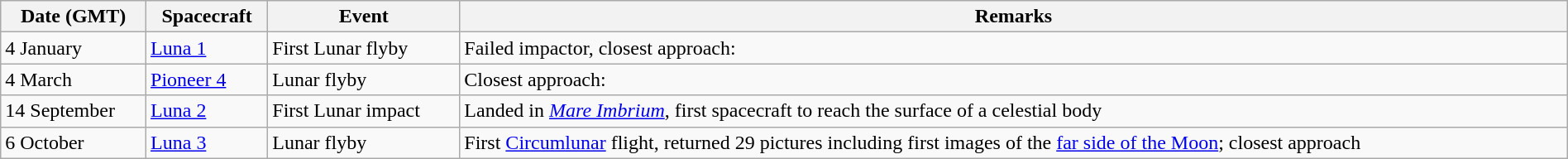<table class=wikitable width="100%">
<tr>
<th>Date (GMT)</th>
<th>Spacecraft</th>
<th>Event</th>
<th>Remarks</th>
</tr>
<tr>
<td>4 January</td>
<td><a href='#'>Luna 1</a></td>
<td>First Lunar flyby</td>
<td>Failed impactor, closest approach: </td>
</tr>
<tr>
<td>4 March</td>
<td><a href='#'>Pioneer 4</a></td>
<td>Lunar flyby</td>
<td>Closest approach: </td>
</tr>
<tr>
<td>14 September</td>
<td><a href='#'>Luna 2</a></td>
<td>First Lunar impact</td>
<td>Landed in <em><a href='#'>Mare Imbrium</a></em>, first spacecraft to reach the surface of a celestial body</td>
</tr>
<tr>
<td>6 October</td>
<td><a href='#'>Luna 3</a></td>
<td>Lunar flyby</td>
<td>First <a href='#'>Circumlunar</a> flight, returned 29 pictures including first images of the <a href='#'>far side of the Moon</a>; closest approach </td>
</tr>
</table>
